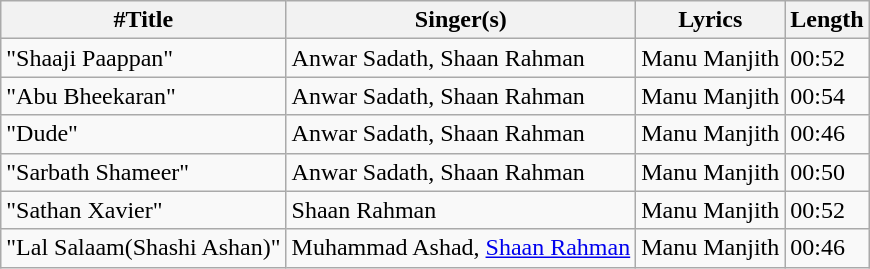<table class="wikitable">
<tr>
<th>#Title</th>
<th>Singer(s)</th>
<th>Lyrics</th>
<th>Length</th>
</tr>
<tr>
<td>"Shaaji Paappan"</td>
<td>Anwar Sadath, Shaan Rahman</td>
<td>Manu Manjith</td>
<td>00:52</td>
</tr>
<tr>
<td>"Abu Bheekaran"</td>
<td>Anwar Sadath, Shaan Rahman</td>
<td>Manu Manjith</td>
<td>00:54</td>
</tr>
<tr>
<td>"Dude"</td>
<td>Anwar Sadath, Shaan Rahman</td>
<td>Manu Manjith</td>
<td>00:46</td>
</tr>
<tr>
<td>"Sarbath Shameer"</td>
<td>Anwar Sadath, Shaan Rahman</td>
<td>Manu Manjith</td>
<td>00:50</td>
</tr>
<tr>
<td>"Sathan Xavier"</td>
<td>Shaan Rahman</td>
<td>Manu Manjith</td>
<td>00:52</td>
</tr>
<tr>
<td>"Lal Salaam(Shashi Ashan)"</td>
<td>Muhammad Ashad, <a href='#'>Shaan Rahman</a></td>
<td>Manu Manjith</td>
<td>00:46</td>
</tr>
</table>
